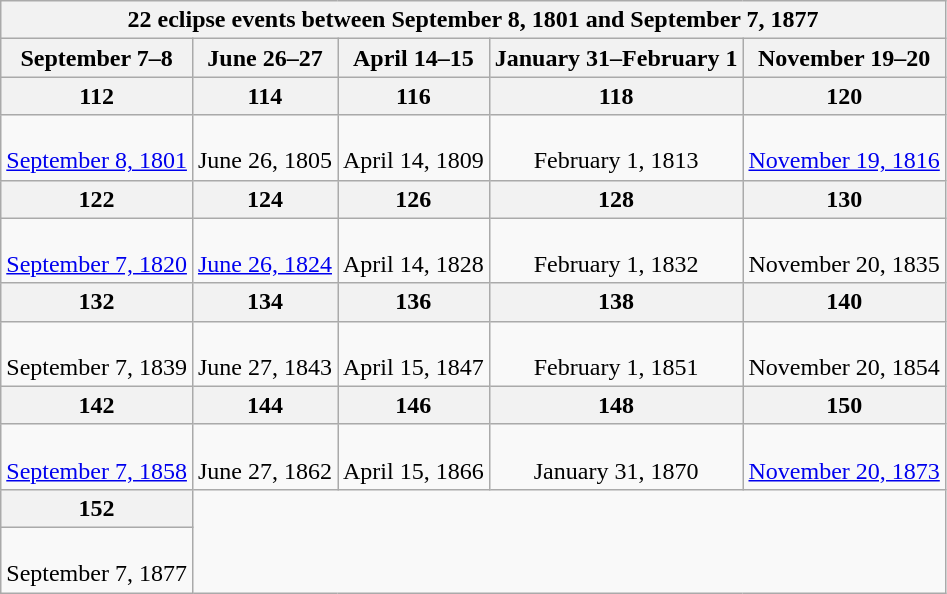<table class="wikitable mw-collapsible mw-collapsed">
<tr>
<th colspan=5>22 eclipse events between September 8, 1801 and September 7, 1877</th>
</tr>
<tr>
<th>September 7–8</th>
<th>June 26–27</th>
<th>April 14–15</th>
<th>January 31–February 1</th>
<th>November 19–20</th>
</tr>
<tr>
<th>112</th>
<th>114</th>
<th>116</th>
<th>118</th>
<th>120</th>
</tr>
<tr style="text-align:center;">
<td><br><a href='#'>September 8, 1801</a></td>
<td><br>June 26, 1805</td>
<td><br>April 14, 1809</td>
<td><br>February 1, 1813</td>
<td><br><a href='#'>November 19, 1816</a></td>
</tr>
<tr>
<th>122</th>
<th>124</th>
<th>126</th>
<th>128</th>
<th>130</th>
</tr>
<tr style="text-align:center;">
<td><br><a href='#'>September 7, 1820</a></td>
<td><br><a href='#'>June 26, 1824</a></td>
<td><br>April 14, 1828</td>
<td><br>February 1, 1832</td>
<td><br>November 20, 1835</td>
</tr>
<tr>
<th>132</th>
<th>134</th>
<th>136</th>
<th>138</th>
<th>140</th>
</tr>
<tr style="text-align:center;">
<td><br>September 7, 1839</td>
<td><br>June 27, 1843</td>
<td><br>April 15, 1847</td>
<td><br>February 1, 1851</td>
<td><br>November 20, 1854</td>
</tr>
<tr>
<th>142</th>
<th>144</th>
<th>146</th>
<th>148</th>
<th>150</th>
</tr>
<tr style="text-align:center;">
<td><br><a href='#'>September 7, 1858</a></td>
<td><br>June 27, 1862</td>
<td><br>April 15, 1866</td>
<td><br>January 31, 1870</td>
<td><br><a href='#'>November 20, 1873</a></td>
</tr>
<tr>
<th>152</th>
</tr>
<tr style="text-align:center;">
<td><br>September 7, 1877</td>
</tr>
</table>
